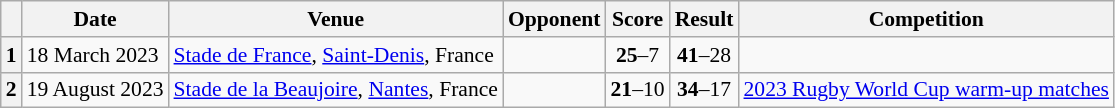<table class="wikitable plainrowheaders" style="font-size:90%;">
<tr>
<th scope=col></th>
<th scope=col data-sort-type=date>Date</th>
<th scope=col>Venue</th>
<th scope=col>Opponent</th>
<th scope=col>Score</th>
<th scope=col>Result</th>
<th scope=col>Competition</th>
</tr>
<tr>
<th scope=row>1</th>
<td>18 March 2023</td>
<td><a href='#'>Stade de France</a>, <a href='#'>Saint-Denis</a>, France</td>
<td></td>
<td align=center><strong>25</strong>–7</td>
<td align=center><strong>41</strong>–28</td>
<td></td>
</tr>
<tr>
<th scope=row>2</th>
<td>19 August 2023</td>
<td><a href='#'>Stade de la Beaujoire</a>, <a href='#'>Nantes</a>, France</td>
<td></td>
<td align=center><strong>21</strong>–10</td>
<td align=center><strong>34</strong>–17</td>
<td><a href='#'>2023 Rugby World Cup warm-up matches</a></td>
</tr>
</table>
